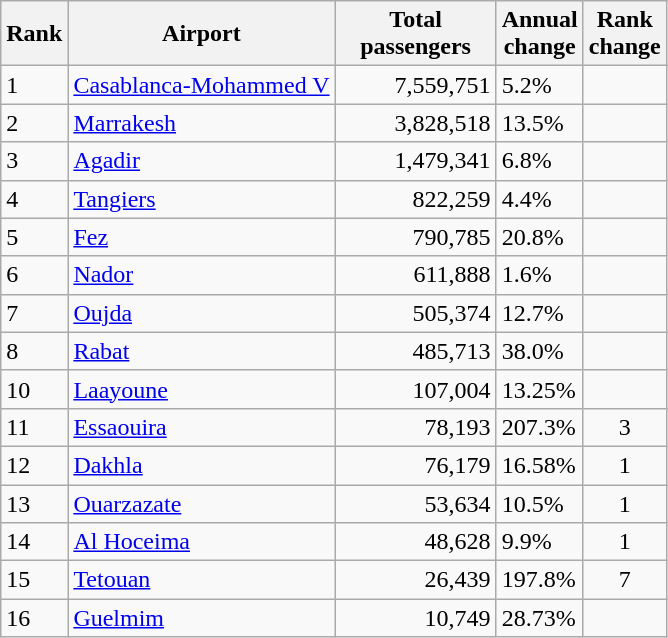<table class="wikitable">
<tr>
<th>Rank</th>
<th>Airport</th>
<th style="width:100px">Total<br>passengers</th>
<th>Annual<br>change</th>
<th>Rank<br>change</th>
</tr>
<tr>
<td>1</td>
<td><a href='#'>Casablanca-Mohammed V</a></td>
<td align="right">7,559,751</td>
<td align="left">5.2%</td>
<td style="text-align:center;"></td>
</tr>
<tr>
<td>2</td>
<td><a href='#'>Marrakesh</a></td>
<td align="right">3,828,518</td>
<td align="left">13.5%</td>
<td style="text-align:center;"></td>
</tr>
<tr>
<td>3</td>
<td><a href='#'>Agadir</a></td>
<td align="right">1,479,341</td>
<td align="left">6.8%</td>
<td style="text-align:center;"></td>
</tr>
<tr>
<td>4</td>
<td><a href='#'>Tangiers</a></td>
<td align="right">822,259</td>
<td align="left">4.4%</td>
<td style="text-align:center;"></td>
</tr>
<tr>
<td>5</td>
<td><a href='#'>Fez</a></td>
<td align="right">790,785</td>
<td align="left">20.8%</td>
<td style="text-align:center;"></td>
</tr>
<tr>
<td>6</td>
<td><a href='#'>Nador</a></td>
<td align="right">611,888</td>
<td align="left">1.6%</td>
<td style="text-align:center;"></td>
</tr>
<tr>
<td>7</td>
<td><a href='#'>Oujda</a></td>
<td align="right">505,374</td>
<td align="left">12.7%</td>
<td style="text-align:center;"></td>
</tr>
<tr>
<td>8</td>
<td><a href='#'>Rabat</a></td>
<td align="right">485,713</td>
<td align="left">38.0%</td>
<td style="text-align:center;"></td>
</tr>
<tr>
<td>10</td>
<td><a href='#'>Laayoune</a></td>
<td align="right">107,004</td>
<td align="left">13.25%</td>
<td style="text-align:center;"></td>
</tr>
<tr>
<td>11</td>
<td><a href='#'>Essaouira</a></td>
<td align="right">78,193</td>
<td align="left">207.3%</td>
<td style="text-align:center;"> 3</td>
</tr>
<tr>
<td>12</td>
<td><a href='#'>Dakhla</a></td>
<td align="right">76,179</td>
<td align="left">16.58%</td>
<td style="text-align:center;"> 1</td>
</tr>
<tr>
<td>13</td>
<td><a href='#'>Ouarzazate</a></td>
<td align="right">53,634</td>
<td align="left">10.5%</td>
<td style="text-align:center;"> 1</td>
</tr>
<tr>
<td>14</td>
<td><a href='#'>Al Hoceima</a></td>
<td align="right">48,628</td>
<td align="left">9.9%</td>
<td style="text-align:center;"> 1</td>
</tr>
<tr>
<td>15</td>
<td><a href='#'>Tetouan</a></td>
<td align="right">26,439</td>
<td align="left">197.8%</td>
<td style="text-align:center;">  7</td>
</tr>
<tr>
<td>16</td>
<td><a href='#'>Guelmim</a></td>
<td align="right">10,749</td>
<td align="left">28.73%</td>
<td style="text-align:center;"></td>
</tr>
</table>
